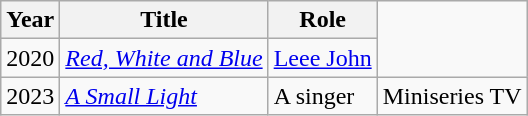<table class="wikitable">
<tr>
<th>Year</th>
<th>Title</th>
<th>Role</th>
</tr>
<tr>
<td>2020</td>
<td><em><a href='#'>Red, White and Blue</a></em></td>
<td><a href='#'>Leee John</a></td>
</tr>
<tr>
<td>2023</td>
<td><em><a href='#'>A Small Light</a></em></td>
<td>A singer</td>
<td>Miniseries TV</td>
</tr>
</table>
